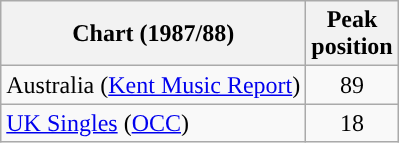<table class="wikitable">
<tr>
<th scope="col">Chart (1987/88)</th>
<th>Peak<br>position</th>
</tr>
<tr>
<td>Australia (<a href='#'>Kent Music Report</a>)</td>
<td style="text-align:center;">89</td>
</tr>
<tr>
<td><a href='#'>UK Singles</a> (<a href='#'>OCC</a>)</td>
<td style="text-align:center;">18</td>
</tr>
</table>
